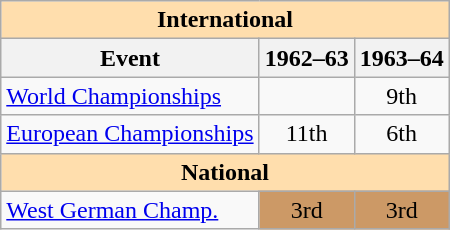<table class="wikitable" style="text-align:center">
<tr>
<th style="background-color: #ffdead; " colspan=3 align=center>International</th>
</tr>
<tr>
<th>Event</th>
<th>1962–63</th>
<th>1963–64</th>
</tr>
<tr>
<td align=left><a href='#'>World Championships</a></td>
<td></td>
<td>9th</td>
</tr>
<tr>
<td align=left><a href='#'>European Championships</a></td>
<td>11th</td>
<td>6th</td>
</tr>
<tr>
<th style="background-color: #ffdead; " colspan=3 align=center>National</th>
</tr>
<tr>
<td align=left><a href='#'>West German Champ.</a></td>
<td bgcolor=cc9966>3rd</td>
<td bgcolor=cc9966>3rd</td>
</tr>
</table>
